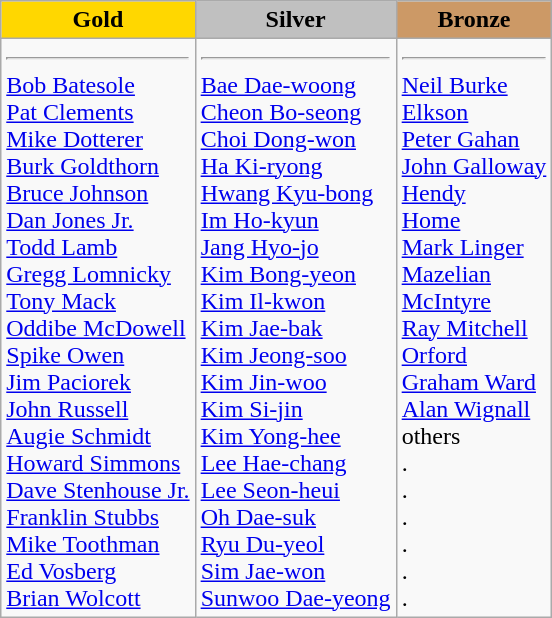<table class="wikitable">
<tr>
<td style="text-align:center;background-color:gold;"><strong>Gold</strong></td>
<td style="text-align:center;background-color:silver;"><strong>Silver</strong></td>
<td style="text-align:center;background-color:#CC9966;"><strong>Bronze</strong></td>
</tr>
<tr>
<td><hr><a href='#'>Bob Batesole</a><br><a href='#'>Pat Clements</a><br><a href='#'>Mike Dotterer</a><br><a href='#'>Burk Goldthorn</a><br><a href='#'>Bruce Johnson</a><br><a href='#'>Dan Jones Jr.</a><br><a href='#'>Todd Lamb</a><br><a href='#'>Gregg Lomnicky</a><br><a href='#'>Tony Mack</a><br><a href='#'>Oddibe McDowell</a><br><a href='#'>Spike Owen</a><br><a href='#'>Jim Paciorek</a><br><a href='#'>John Russell</a><br><a href='#'>Augie Schmidt</a><br><a href='#'>Howard Simmons</a><br><a href='#'>Dave Stenhouse Jr.</a><br><a href='#'>Franklin Stubbs</a><br><a href='#'>Mike Toothman</a><br><a href='#'>Ed Vosberg</a><br><a href='#'>Brian Wolcott</a><br></td>
<td><hr><a href='#'>Bae Dae-woong</a><br><a href='#'>Cheon Bo-seong</a><br><a href='#'>Choi Dong-won</a><br><a href='#'>Ha Ki-ryong</a><br><a href='#'>Hwang Kyu-bong</a><br><a href='#'>Im Ho-kyun</a><br><a href='#'>Jang Hyo-jo</a><br><a href='#'>Kim Bong-yeon</a><br><a href='#'>Kim Il-kwon</a><br><a href='#'>Kim Jae-bak</a><br><a href='#'>Kim Jeong-soo</a><br><a href='#'>Kim Jin-woo</a><br><a href='#'>Kim Si-jin</a><br><a href='#'>Kim Yong-hee</a><br><a href='#'>Lee Hae-chang</a><br><a href='#'>Lee Seon-heui</a><br><a href='#'>Oh Dae-suk</a><br><a href='#'>Ryu Du-yeol</a><br><a href='#'>Sim Jae-won</a><br><a href='#'>Sunwoo Dae-yeong</a></td>
<td><hr><a href='#'>Neil Burke</a><br><a href='#'> Elkson</a><br><a href='#'>Peter Gahan</a><br><a href='#'>John Galloway</a><br><a href='#'> Hendy</a><br><a href='#'> Home</a><br><a href='#'>Mark Linger</a><br><a href='#'> Mazelian</a><br><a href='#'> McIntyre</a><br><a href='#'>Ray Mitchell</a><br><a href='#'> Orford</a><br><a href='#'>Graham Ward</a><br><a href='#'>Alan Wignall</a><br>others<br>.<br>.<br>.<br>.<br>.<br>.<br></td>
</tr>
</table>
